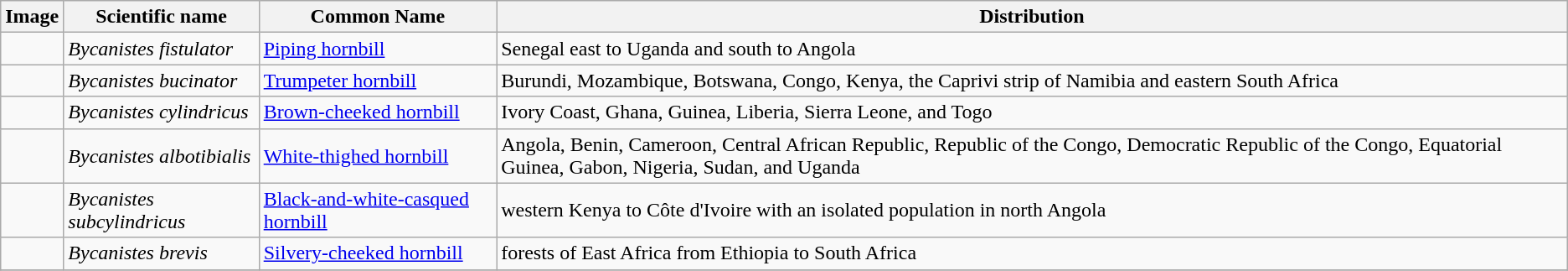<table class="wikitable">
<tr>
<th>Image</th>
<th>Scientific name</th>
<th>Common Name</th>
<th>Distribution</th>
</tr>
<tr>
<td></td>
<td><em>Bycanistes fistulator</em></td>
<td><a href='#'>Piping hornbill</a></td>
<td>Senegal east to Uganda and south to Angola</td>
</tr>
<tr>
<td></td>
<td><em>Bycanistes bucinator</em></td>
<td><a href='#'>Trumpeter hornbill</a></td>
<td>Burundi, Mozambique, Botswana, Congo, Kenya, the Caprivi strip of Namibia and eastern South Africa</td>
</tr>
<tr>
<td></td>
<td><em>Bycanistes cylindricus</em></td>
<td><a href='#'>Brown-cheeked hornbill</a></td>
<td>Ivory Coast, Ghana, Guinea, Liberia, Sierra Leone, and Togo</td>
</tr>
<tr>
<td></td>
<td><em>Bycanistes albotibialis</em></td>
<td><a href='#'>White-thighed hornbill</a></td>
<td>Angola, Benin, Cameroon, Central African Republic, Republic of the Congo, Democratic Republic of the Congo, Equatorial Guinea, Gabon, Nigeria, Sudan, and Uganda</td>
</tr>
<tr>
<td></td>
<td><em>Bycanistes subcylindricus</em></td>
<td><a href='#'>Black-and-white-casqued hornbill</a></td>
<td>western Kenya to Côte d'Ivoire with an isolated population in north Angola</td>
</tr>
<tr>
<td></td>
<td><em>Bycanistes brevis</em></td>
<td><a href='#'>Silvery-cheeked hornbill</a></td>
<td>forests of East Africa from Ethiopia to South Africa</td>
</tr>
<tr>
</tr>
</table>
